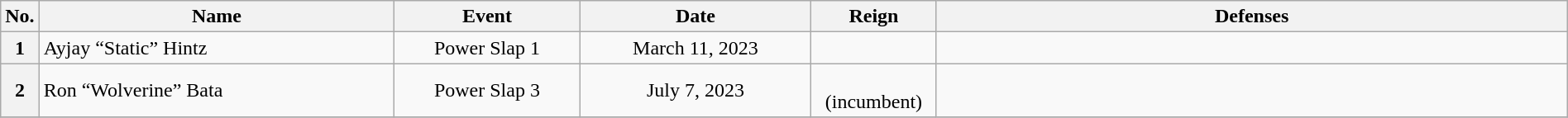<table class="wikitable" width=100%>
<tr>
<th width=1%>No.</th>
<th width=23%>Name</th>
<th width=12%>Event</th>
<th width=15%>Date</th>
<th width=8%>Reign</th>
<th width=45%>Defenses</th>
</tr>
<tr>
<th>1</th>
<td align=left> Ayjay “Static” Hintz <br></td>
<td align=center>Power Slap 1<br></td>
<td align=center>March 11, 2023</td>
<td align=center></td>
<td align=center></td>
</tr>
<tr>
<th>2</th>
<td align=left> Ron “Wolverine” Bata</td>
<td align=center>Power Slap 3<br></td>
<td align=center>July 7, 2023</td>
<td align=center> <br>(incumbent)<br></td>
<td align=center><br> </td>
</tr>
<tr>
</tr>
</table>
